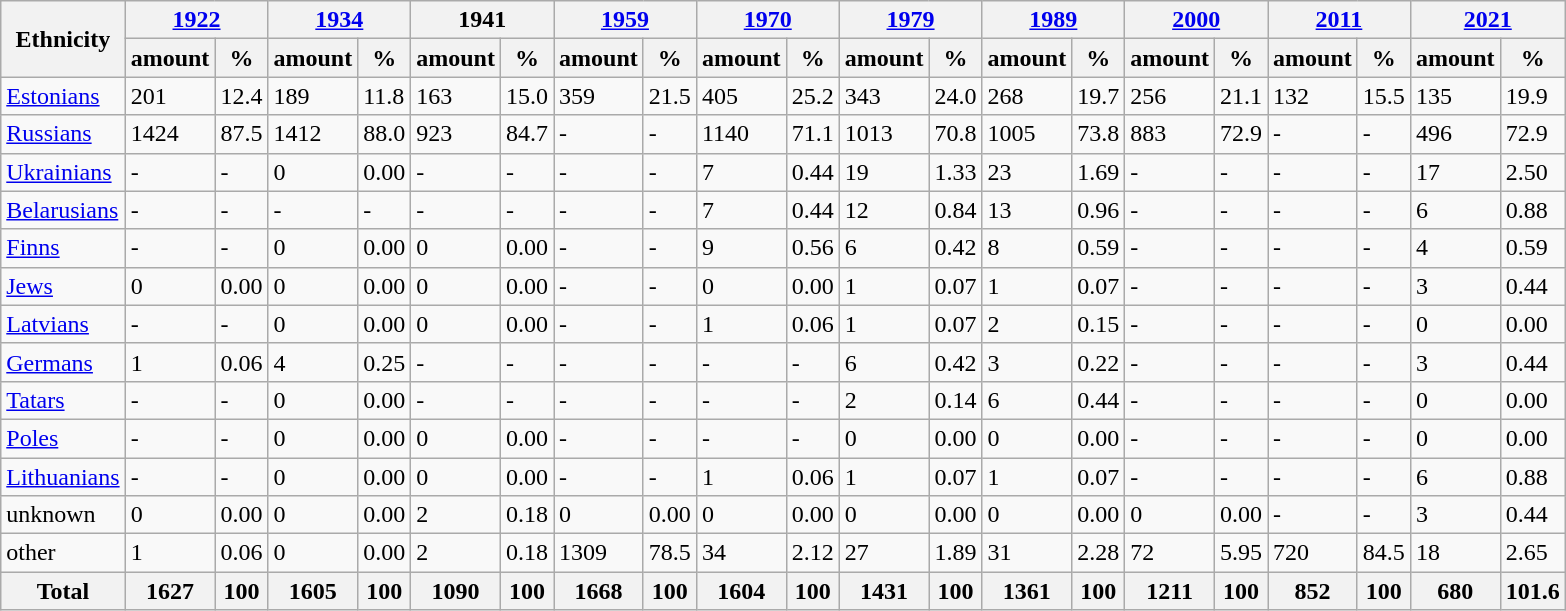<table class="wikitable sortable">
<tr>
<th rowspan="2">Ethnicity</th>
<th colspan="2"><a href='#'>1922</a></th>
<th colspan="2"><a href='#'>1934</a></th>
<th colspan="2">1941</th>
<th colspan="2"><a href='#'>1959</a></th>
<th colspan="2"><a href='#'>1970</a></th>
<th colspan="2"><a href='#'>1979</a></th>
<th colspan="2"><a href='#'>1989</a></th>
<th colspan="2"><a href='#'>2000</a></th>
<th colspan="2"><a href='#'>2011</a></th>
<th colspan="2"><a href='#'>2021</a></th>
</tr>
<tr>
<th>amount</th>
<th>%</th>
<th>amount</th>
<th>%</th>
<th>amount</th>
<th>%</th>
<th>amount</th>
<th>%</th>
<th>amount</th>
<th>%</th>
<th>amount</th>
<th>%</th>
<th>amount</th>
<th>%</th>
<th>amount</th>
<th>%</th>
<th>amount</th>
<th>%</th>
<th>amount</th>
<th>%</th>
</tr>
<tr>
<td><a href='#'>Estonians</a></td>
<td>201</td>
<td>12.4</td>
<td>189</td>
<td>11.8</td>
<td>163</td>
<td>15.0</td>
<td>359</td>
<td>21.5</td>
<td>405</td>
<td>25.2</td>
<td>343</td>
<td>24.0</td>
<td>268</td>
<td>19.7</td>
<td>256</td>
<td>21.1</td>
<td>132</td>
<td>15.5</td>
<td>135</td>
<td>19.9</td>
</tr>
<tr>
<td><a href='#'>Russians</a></td>
<td>1424</td>
<td>87.5</td>
<td>1412</td>
<td>88.0</td>
<td>923</td>
<td>84.7</td>
<td>-</td>
<td>-</td>
<td>1140</td>
<td>71.1</td>
<td>1013</td>
<td>70.8</td>
<td>1005</td>
<td>73.8</td>
<td>883</td>
<td>72.9</td>
<td>-</td>
<td>-</td>
<td>496</td>
<td>72.9</td>
</tr>
<tr>
<td><a href='#'>Ukrainians</a></td>
<td>-</td>
<td>-</td>
<td>0</td>
<td>0.00</td>
<td>-</td>
<td>-</td>
<td>-</td>
<td>-</td>
<td>7</td>
<td>0.44</td>
<td>19</td>
<td>1.33</td>
<td>23</td>
<td>1.69</td>
<td>-</td>
<td>-</td>
<td>-</td>
<td>-</td>
<td>17</td>
<td>2.50</td>
</tr>
<tr>
<td><a href='#'>Belarusians</a></td>
<td>-</td>
<td>-</td>
<td>-</td>
<td>-</td>
<td>-</td>
<td>-</td>
<td>-</td>
<td>-</td>
<td>7</td>
<td>0.44</td>
<td>12</td>
<td>0.84</td>
<td>13</td>
<td>0.96</td>
<td>-</td>
<td>-</td>
<td>-</td>
<td>-</td>
<td>6</td>
<td>0.88</td>
</tr>
<tr>
<td><a href='#'>Finns</a></td>
<td>-</td>
<td>-</td>
<td>0</td>
<td>0.00</td>
<td>0</td>
<td>0.00</td>
<td>-</td>
<td>-</td>
<td>9</td>
<td>0.56</td>
<td>6</td>
<td>0.42</td>
<td>8</td>
<td>0.59</td>
<td>-</td>
<td>-</td>
<td>-</td>
<td>-</td>
<td>4</td>
<td>0.59</td>
</tr>
<tr>
<td><a href='#'>Jews</a></td>
<td>0</td>
<td>0.00</td>
<td>0</td>
<td>0.00</td>
<td>0</td>
<td>0.00</td>
<td>-</td>
<td>-</td>
<td>0</td>
<td>0.00</td>
<td>1</td>
<td>0.07</td>
<td>1</td>
<td>0.07</td>
<td>-</td>
<td>-</td>
<td>-</td>
<td>-</td>
<td>3</td>
<td>0.44</td>
</tr>
<tr>
<td><a href='#'>Latvians</a></td>
<td>-</td>
<td>-</td>
<td>0</td>
<td>0.00</td>
<td>0</td>
<td>0.00</td>
<td>-</td>
<td>-</td>
<td>1</td>
<td>0.06</td>
<td>1</td>
<td>0.07</td>
<td>2</td>
<td>0.15</td>
<td>-</td>
<td>-</td>
<td>-</td>
<td>-</td>
<td>0</td>
<td>0.00</td>
</tr>
<tr>
<td><a href='#'>Germans</a></td>
<td>1</td>
<td>0.06</td>
<td>4</td>
<td>0.25</td>
<td>-</td>
<td>-</td>
<td>-</td>
<td>-</td>
<td>-</td>
<td>-</td>
<td>6</td>
<td>0.42</td>
<td>3</td>
<td>0.22</td>
<td>-</td>
<td>-</td>
<td>-</td>
<td>-</td>
<td>3</td>
<td>0.44</td>
</tr>
<tr>
<td><a href='#'>Tatars</a></td>
<td>-</td>
<td>-</td>
<td>0</td>
<td>0.00</td>
<td>-</td>
<td>-</td>
<td>-</td>
<td>-</td>
<td>-</td>
<td>-</td>
<td>2</td>
<td>0.14</td>
<td>6</td>
<td>0.44</td>
<td>-</td>
<td>-</td>
<td>-</td>
<td>-</td>
<td>0</td>
<td>0.00</td>
</tr>
<tr>
<td><a href='#'>Poles</a></td>
<td>-</td>
<td>-</td>
<td>0</td>
<td>0.00</td>
<td>0</td>
<td>0.00</td>
<td>-</td>
<td>-</td>
<td>-</td>
<td>-</td>
<td>0</td>
<td>0.00</td>
<td>0</td>
<td>0.00</td>
<td>-</td>
<td>-</td>
<td>-</td>
<td>-</td>
<td>0</td>
<td>0.00</td>
</tr>
<tr>
<td><a href='#'>Lithuanians</a></td>
<td>-</td>
<td>-</td>
<td>0</td>
<td>0.00</td>
<td>0</td>
<td>0.00</td>
<td>-</td>
<td>-</td>
<td>1</td>
<td>0.06</td>
<td>1</td>
<td>0.07</td>
<td>1</td>
<td>0.07</td>
<td>-</td>
<td>-</td>
<td>-</td>
<td>-</td>
<td>6</td>
<td>0.88</td>
</tr>
<tr>
<td>unknown</td>
<td>0</td>
<td>0.00</td>
<td>0</td>
<td>0.00</td>
<td>2</td>
<td>0.18</td>
<td>0</td>
<td>0.00</td>
<td>0</td>
<td>0.00</td>
<td>0</td>
<td>0.00</td>
<td>0</td>
<td>0.00</td>
<td>0</td>
<td>0.00</td>
<td>-</td>
<td>-</td>
<td>3</td>
<td>0.44</td>
</tr>
<tr>
<td>other</td>
<td>1</td>
<td>0.06</td>
<td>0</td>
<td>0.00</td>
<td>2</td>
<td>0.18</td>
<td>1309</td>
<td>78.5</td>
<td>34</td>
<td>2.12</td>
<td>27</td>
<td>1.89</td>
<td>31</td>
<td>2.28</td>
<td>72</td>
<td>5.95</td>
<td>720</td>
<td>84.5</td>
<td>18</td>
<td>2.65</td>
</tr>
<tr>
<th>Total</th>
<th>1627</th>
<th>100</th>
<th>1605</th>
<th>100</th>
<th>1090</th>
<th>100</th>
<th>1668</th>
<th>100</th>
<th>1604</th>
<th>100</th>
<th>1431</th>
<th>100</th>
<th>1361</th>
<th>100</th>
<th>1211</th>
<th>100</th>
<th>852</th>
<th>100</th>
<th>680</th>
<th>101.6</th>
</tr>
</table>
